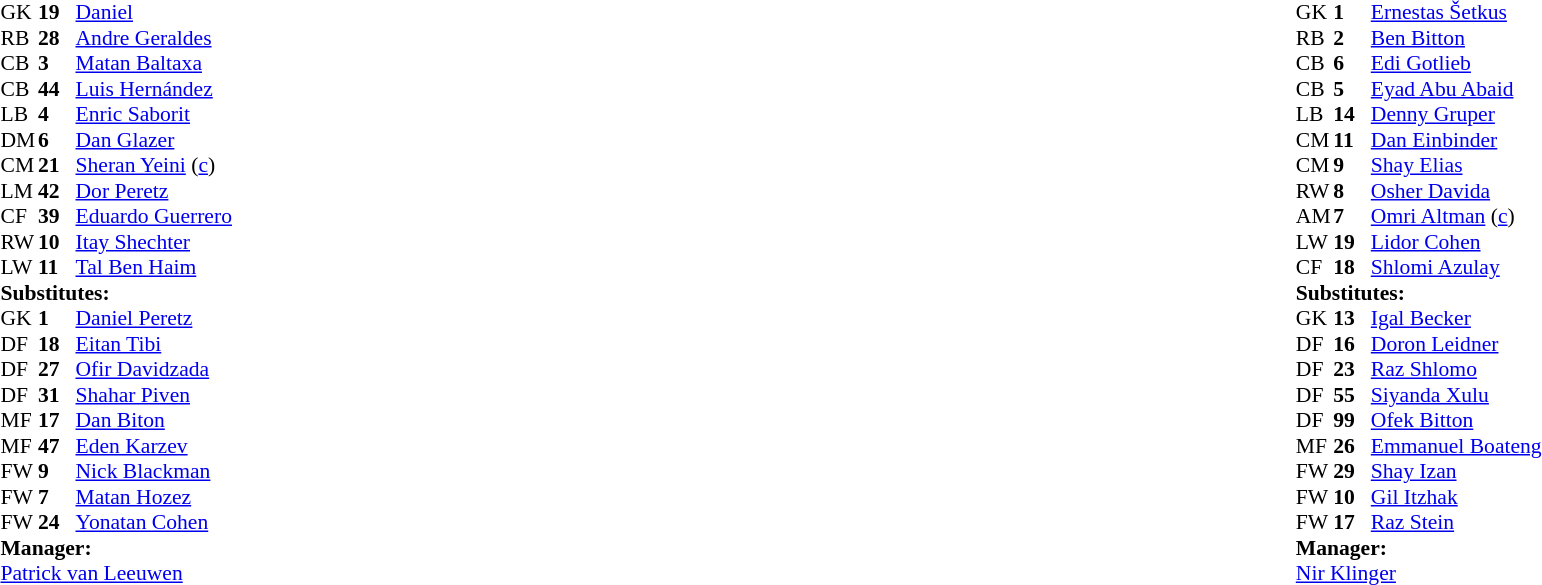<table width="100%">
<tr>
<td valign="top" width="50%"><br><table style="font-size: 90%" cellspacing="0" cellpadding="0">
<tr>
<td colspan="4"></td>
</tr>
<tr>
<th width=25></th>
<th width=25></th>
</tr>
<tr>
<td>GK</td>
<td><strong>19</strong></td>
<td> <a href='#'>Daniel</a></td>
</tr>
<tr>
<td>RB</td>
<td><strong>28</strong></td>
<td> <a href='#'>Andre Geraldes</a></td>
</tr>
<tr>
<td>CB</td>
<td><strong>3</strong></td>
<td> <a href='#'>Matan Baltaxa</a></td>
</tr>
<tr>
<td>CB</td>
<td><strong>44</strong></td>
<td> <a href='#'>Luis Hernández</a></td>
</tr>
<tr>
<td>LB</td>
<td><strong>4</strong></td>
<td> <a href='#'>Enric Saborit</a></td>
</tr>
<tr>
<td>DM</td>
<td><strong>6</strong></td>
<td> <a href='#'>Dan Glazer</a></td>
</tr>
<tr>
<td>CM</td>
<td><strong>21</strong></td>
<td> <a href='#'>Sheran Yeini</a> (<a href='#'>c</a>)</td>
<td></td>
<td></td>
</tr>
<tr>
<td>LM</td>
<td><strong>42</strong></td>
<td> <a href='#'>Dor Peretz</a></td>
</tr>
<tr>
<td>CF</td>
<td><strong>39</strong></td>
<td> <a href='#'>Eduardo Guerrero</a></td>
<td></td>
</tr>
<tr>
<td>RW</td>
<td><strong>10</strong></td>
<td> <a href='#'>Itay Shechter</a></td>
<td></td>
<td></td>
</tr>
<tr>
<td>LW</td>
<td><strong>11</strong></td>
<td> <a href='#'>Tal Ben Haim</a></td>
<td></td>
<td></td>
</tr>
<tr>
<td colspan=3><strong>Substitutes:</strong></td>
</tr>
<tr>
<td>GK</td>
<td><strong>1</strong></td>
<td> <a href='#'>Daniel Peretz</a></td>
</tr>
<tr>
<td>DF</td>
<td><strong>18</strong></td>
<td> <a href='#'>Eitan Tibi</a></td>
</tr>
<tr>
<td>DF</td>
<td><strong>27</strong></td>
<td> <a href='#'>Ofir Davidzada</a></td>
</tr>
<tr>
<td>DF</td>
<td><strong>31</strong></td>
<td> <a href='#'>Shahar Piven</a></td>
</tr>
<tr>
<td>MF</td>
<td><strong>17</strong></td>
<td> <a href='#'>Dan Biton</a></td>
<td></td>
<td></td>
</tr>
<tr>
<td>MF</td>
<td><strong>47</strong></td>
<td> <a href='#'>Eden Karzev</a></td>
</tr>
<tr>
<td>FW</td>
<td><strong>9</strong></td>
<td> <a href='#'>Nick Blackman</a></td>
</tr>
<tr>
<td>FW</td>
<td><strong>7</strong></td>
<td> <a href='#'>Matan Hozez</a></td>
<td></td>
<td></td>
</tr>
<tr>
<td>FW</td>
<td><strong>24</strong></td>
<td> <a href='#'>Yonatan Cohen</a></td>
<td></td>
<td></td>
</tr>
<tr>
<td colspan=3><strong>Manager:</strong></td>
</tr>
<tr>
<td colspan=3> <a href='#'>Patrick van Leeuwen</a></td>
</tr>
</table>
</td>
<td valign="top"></td>
<td style="vertical-align:top; width:50%;"><br><table style="font-size: 90%" cellspacing="0" cellpadding="0" align=center>
<tr>
<td colspan="4"></td>
</tr>
<tr>
<th width=25></th>
<th width=25></th>
</tr>
<tr>
<td>GK</td>
<td><strong>1</strong></td>
<td> <a href='#'>Ernestas Šetkus</a></td>
</tr>
<tr>
<td>RB</td>
<td><strong>2</strong></td>
<td> <a href='#'>Ben Bitton</a></td>
</tr>
<tr>
<td>CB</td>
<td><strong>6</strong></td>
<td> <a href='#'>Edi Gotlieb</a></td>
<td></td>
</tr>
<tr>
<td>CB</td>
<td><strong>5</strong></td>
<td> <a href='#'>Eyad Abu Abaid</a></td>
<td></td>
</tr>
<tr>
<td>LB</td>
<td><strong>14</strong></td>
<td> <a href='#'>Denny Gruper</a></td>
</tr>
<tr>
<td>CM</td>
<td><strong>11</strong></td>
<td> <a href='#'>Dan Einbinder</a></td>
</tr>
<tr>
<td>CM</td>
<td><strong>9</strong></td>
<td> <a href='#'>Shay Elias</a></td>
<td></td>
<td></td>
</tr>
<tr>
<td>RW</td>
<td><strong>8</strong></td>
<td> <a href='#'>Osher Davida</a></td>
<td></td>
<td></td>
</tr>
<tr>
<td>AM</td>
<td><strong>7</strong></td>
<td> <a href='#'>Omri Altman</a> (<a href='#'>c</a>)</td>
<td></td>
<td></td>
</tr>
<tr>
<td>LW</td>
<td><strong>19</strong></td>
<td> <a href='#'>Lidor Cohen</a></td>
</tr>
<tr>
<td>CF</td>
<td><strong>18</strong></td>
<td> <a href='#'>Shlomi Azulay</a></td>
<td></td>
<td></td>
</tr>
<tr>
<td colspan=3><strong>Substitutes:</strong></td>
</tr>
<tr>
<td>GK</td>
<td><strong>13</strong></td>
<td> <a href='#'>Igal Becker</a></td>
</tr>
<tr>
<td>DF</td>
<td><strong>16</strong></td>
<td> <a href='#'>Doron Leidner</a></td>
<td></td>
<td></td>
</tr>
<tr>
<td>DF</td>
<td><strong>23</strong></td>
<td> <a href='#'>Raz Shlomo</a></td>
<td></td>
<td></td>
</tr>
<tr>
<td>DF</td>
<td><strong>55</strong></td>
<td> <a href='#'>Siyanda Xulu</a></td>
</tr>
<tr>
<td>DF</td>
<td><strong>99</strong></td>
<td> <a href='#'>Ofek Bitton</a></td>
</tr>
<tr>
<td>MF</td>
<td><strong>26</strong></td>
<td> <a href='#'>Emmanuel Boateng</a></td>
<td></td>
<td> </td>
</tr>
<tr>
<td>FW</td>
<td><strong>29</strong></td>
<td> <a href='#'>Shay Izan</a></td>
<td></td>
<td></td>
</tr>
<tr>
<td>FW</td>
<td><strong>10</strong></td>
<td> <a href='#'>Gil Itzhak</a></td>
<td></td>
<td></td>
</tr>
<tr>
<td>FW</td>
<td><strong>17</strong></td>
<td> <a href='#'>Raz Stein</a></td>
<td></td>
<td></td>
</tr>
<tr>
<td colspan=3><strong>Manager:</strong></td>
</tr>
<tr>
<td colspan=4> <a href='#'>Nir Klinger</a></td>
</tr>
</table>
</td>
</tr>
</table>
